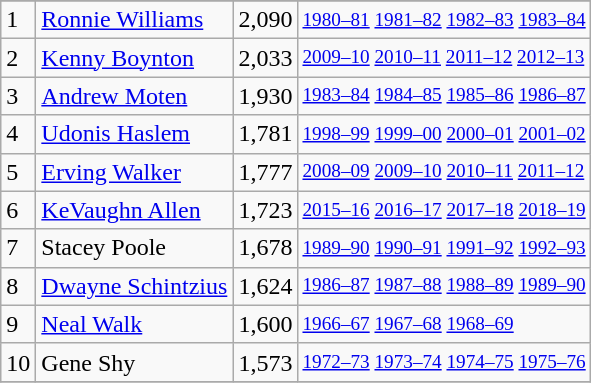<table class="wikitable">
<tr>
</tr>
<tr>
<td>1</td>
<td><a href='#'>Ronnie Williams</a></td>
<td>2,090</td>
<td style="font-size:80%;"><a href='#'>1980–81</a> <a href='#'>1981–82</a> <a href='#'>1982–83</a> <a href='#'>1983–84</a></td>
</tr>
<tr>
<td>2</td>
<td><a href='#'>Kenny Boynton</a></td>
<td>2,033</td>
<td style="font-size:80%;"><a href='#'>2009–10</a> <a href='#'>2010–11</a> <a href='#'>2011–12</a> <a href='#'>2012–13</a></td>
</tr>
<tr>
<td>3</td>
<td><a href='#'>Andrew Moten</a></td>
<td>1,930</td>
<td style="font-size:80%;"><a href='#'>1983–84</a> <a href='#'>1984–85</a> <a href='#'>1985–86</a> <a href='#'>1986–87</a></td>
</tr>
<tr>
<td>4</td>
<td><a href='#'>Udonis Haslem</a></td>
<td>1,781</td>
<td style="font-size:80%;"><a href='#'>1998–99</a> <a href='#'>1999–00</a> <a href='#'>2000–01</a> <a href='#'>2001–02</a></td>
</tr>
<tr>
<td>5</td>
<td><a href='#'>Erving Walker</a></td>
<td>1,777</td>
<td style="font-size:80%;"><a href='#'>2008–09</a> <a href='#'>2009–10</a> <a href='#'>2010–11</a> <a href='#'>2011–12</a></td>
</tr>
<tr>
<td>6</td>
<td><a href='#'>KeVaughn Allen</a></td>
<td>1,723</td>
<td style="font-size:80%;"><a href='#'>2015–16</a> <a href='#'>2016–17</a> <a href='#'>2017–18</a> <a href='#'>2018–19</a></td>
</tr>
<tr>
<td>7</td>
<td>Stacey Poole</td>
<td>1,678</td>
<td style="font-size:80%;"><a href='#'>1989–90</a> <a href='#'>1990–91</a> <a href='#'>1991–92</a> <a href='#'>1992–93</a></td>
</tr>
<tr>
<td>8</td>
<td><a href='#'>Dwayne Schintzius</a></td>
<td>1,624</td>
<td style="font-size:80%;"><a href='#'>1986–87</a> <a href='#'>1987–88</a> <a href='#'>1988–89</a> <a href='#'>1989–90</a></td>
</tr>
<tr>
<td>9</td>
<td><a href='#'>Neal Walk</a></td>
<td>1,600</td>
<td style="font-size:80%;"><a href='#'>1966–67</a> <a href='#'>1967–68</a> <a href='#'>1968–69</a></td>
</tr>
<tr>
<td>10</td>
<td>Gene Shy</td>
<td>1,573</td>
<td style="font-size:80%;"><a href='#'>1972–73</a> <a href='#'>1973–74</a> <a href='#'>1974–75</a> <a href='#'>1975–76</a></td>
</tr>
<tr>
</tr>
</table>
